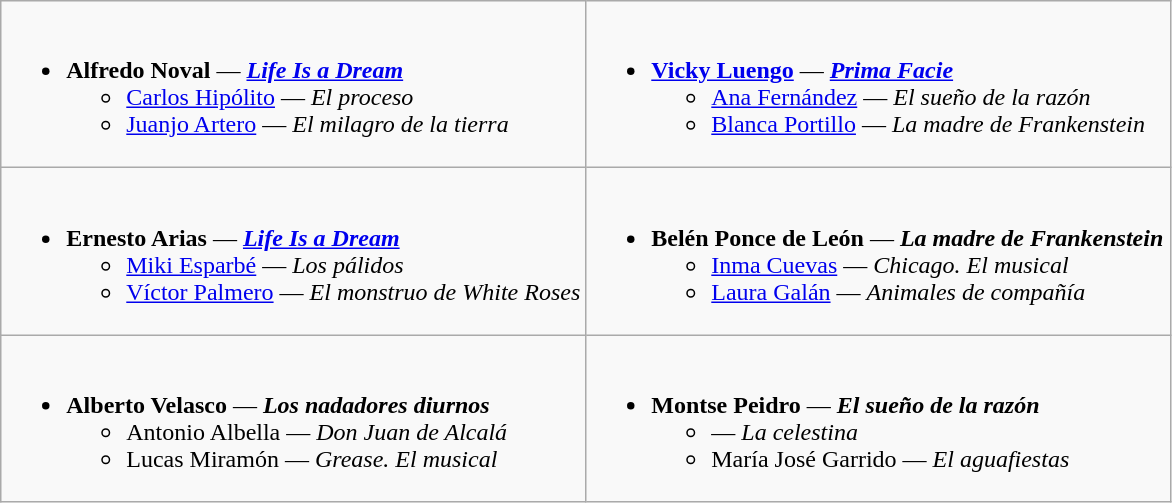<table class=wikitable>
<tr>
<td style="vertical-align:top;" width="50%"><br><ul><li><strong>Alfredo Noval</strong> — <strong><em><a href='#'>Life Is a Dream</a></em></strong><ul><li><a href='#'>Carlos Hipólito</a> — <em>El proceso</em></li><li><a href='#'>Juanjo Artero</a> — <em>El milagro de la tierra</em></li></ul></li></ul></td>
<td style="vertical-align:top;" width="50%"><br><ul><li><strong><a href='#'>Vicky Luengo</a></strong> — <strong><em><a href='#'>Prima Facie</a></em></strong><ul><li><a href='#'>Ana Fernández</a> — <em>El sueño de la razón</em></li><li><a href='#'>Blanca Portillo</a> — <em>La madre de Frankenstein</em></li></ul></li></ul></td>
</tr>
<tr>
<td style="vertical-align:top;" width="50%"><br><ul><li><strong>Ernesto Arias</strong> — <strong><em><a href='#'>Life Is a Dream</a></em></strong><ul><li><a href='#'>Miki Esparbé</a> — <em>Los pálidos</em></li><li><a href='#'>Víctor Palmero</a> — <em>El monstruo de White Roses</em></li></ul></li></ul></td>
<td style="vertical-align:top;" width="50%"><br><ul><li><strong>Belén Ponce de León</strong> — <strong><em>La madre de Frankenstein</em></strong><ul><li><a href='#'>Inma Cuevas</a> — <em>Chicago. El musical</em></li><li><a href='#'>Laura Galán</a> — <em>Animales de compañía</em></li></ul></li></ul></td>
</tr>
<tr>
<td style="vertical-align:top;" width="50%"><br><ul><li><strong>Alberto Velasco</strong> — <strong><em>Los nadadores diurnos</em></strong><ul><li>Antonio Albella — <em>Don Juan de Alcalá</em></li><li>Lucas Miramón — <em>Grease. El musical</em></li></ul></li></ul></td>
<td style="vertical-align:top;" width="50%"><br><ul><li><strong>Montse Peidro</strong> — <strong><em>El sueño de la razón</em></strong><ul><li> — <em>La celestina</em></li><li>María José Garrido — <em>El aguafiestas</em></li></ul></li></ul></td>
</tr>
</table>
